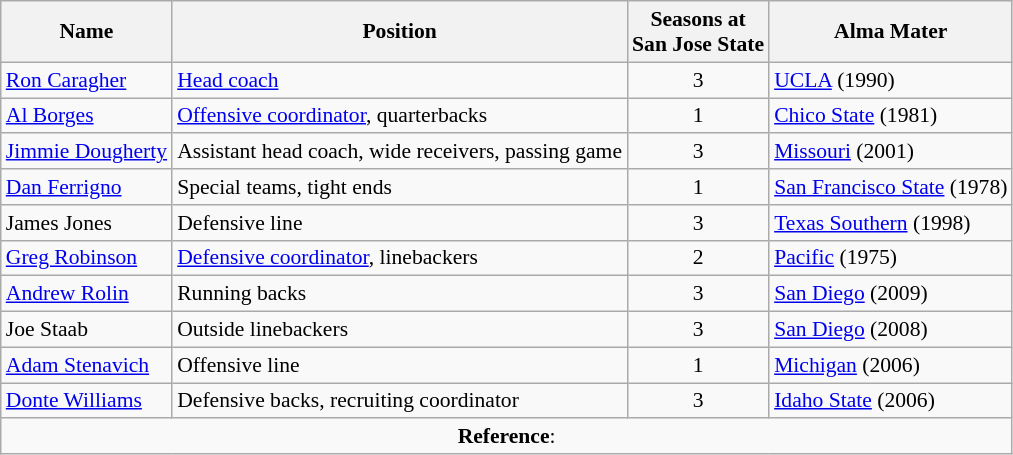<table class="wikitable" border="1" style="font-size:90%;">
<tr>
<th>Name</th>
<th>Position</th>
<th>Seasons at<br>San Jose State</th>
<th>Alma Mater</th>
</tr>
<tr>
<td><a href='#'>Ron Caragher</a></td>
<td><a href='#'>Head coach</a></td>
<td align=center>3</td>
<td><a href='#'>UCLA</a> (1990)</td>
</tr>
<tr>
<td><a href='#'>Al Borges</a></td>
<td><a href='#'>Offensive coordinator</a>, quarterbacks</td>
<td align=center>1</td>
<td><a href='#'>Chico State</a> (1981)</td>
</tr>
<tr>
<td><a href='#'>Jimmie Dougherty</a></td>
<td>Assistant head coach, wide receivers, passing game</td>
<td align=center>3</td>
<td><a href='#'>Missouri</a> (2001)</td>
</tr>
<tr>
<td><a href='#'>Dan Ferrigno</a></td>
<td>Special teams, tight ends</td>
<td align=center>1</td>
<td><a href='#'>San Francisco State</a> (1978)</td>
</tr>
<tr>
<td>James Jones</td>
<td>Defensive line</td>
<td align=center>3</td>
<td><a href='#'>Texas Southern</a> (1998)</td>
</tr>
<tr>
<td><a href='#'>Greg Robinson</a></td>
<td><a href='#'>Defensive coordinator</a>, linebackers</td>
<td align=center>2</td>
<td><a href='#'>Pacific</a> (1975)</td>
</tr>
<tr>
<td><a href='#'>Andrew Rolin</a></td>
<td>Running backs</td>
<td align=center>3</td>
<td><a href='#'>San Diego</a> (2009)</td>
</tr>
<tr>
<td>Joe Staab</td>
<td>Outside linebackers</td>
<td align=center>3</td>
<td><a href='#'>San Diego</a> (2008)</td>
</tr>
<tr>
<td><a href='#'>Adam Stenavich</a></td>
<td>Offensive line</td>
<td align=center>1</td>
<td><a href='#'>Michigan</a> (2006)</td>
</tr>
<tr>
<td><a href='#'>Donte Williams</a></td>
<td>Defensive backs, recruiting coordinator</td>
<td align=center>3</td>
<td><a href='#'>Idaho State</a> (2006)</td>
</tr>
<tr>
<td colspan="4" align=center><strong>Reference</strong>:</td>
</tr>
</table>
